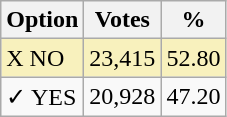<table class="wikitable">
<tr>
<th>Option</th>
<th>Votes</th>
<th>%</th>
</tr>
<tr>
<td style=background:#f8f1bd>X NO</td>
<td style=background:#f8f1bd>23,415</td>
<td style=background:#f8f1bd>52.80</td>
</tr>
<tr>
<td>✓ YES</td>
<td>20,928</td>
<td>47.20</td>
</tr>
</table>
